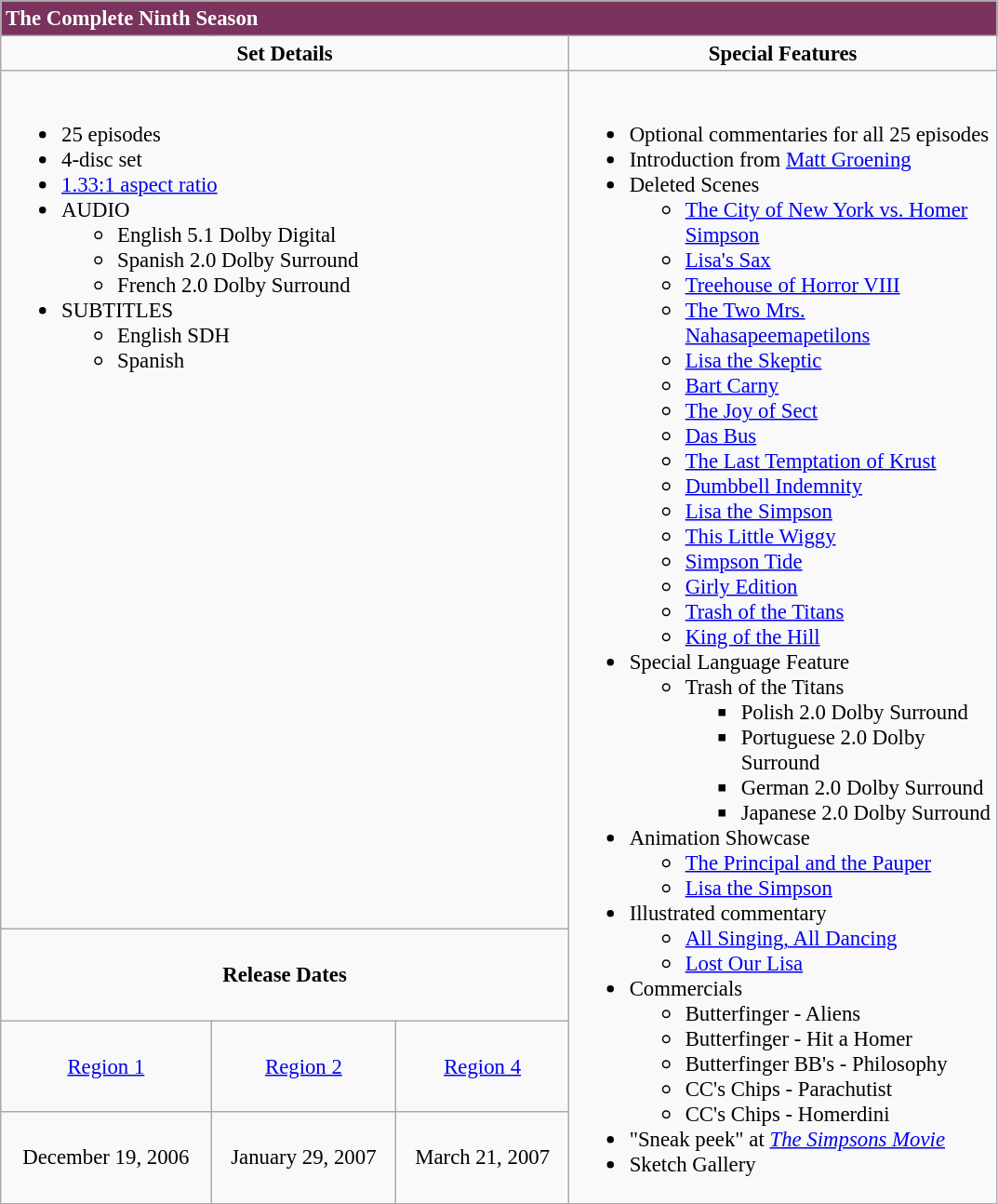<table class="wikitable" style="font-size: 95%;">
<tr>
<td colspan="5" style="background-color: #7a335d; color:#FFFFFF;"><strong>The Complete Ninth Season</strong></td>
</tr>
<tr valign="top">
<td align="center" width="400" colspan="3"><strong>Set Details</strong></td>
<td width="300" align="center"><strong>Special Features</strong></td>
</tr>
<tr valign="top">
<td colspan="3" align="left" width="400"><br><ul><li>25 episodes</li><li>4-disc set</li><li><a href='#'>1.33:1 aspect ratio</a></li><li>AUDIO<ul><li>English 5.1 Dolby Digital</li><li>Spanish 2.0 Dolby Surround</li><li>French 2.0 Dolby Surround</li></ul></li><li>SUBTITLES<ul><li>English SDH</li><li>Spanish</li></ul></li></ul></td>
<td rowspan="4" align="left" width="300"><br><ul><li>Optional commentaries for all 25 episodes</li><li>Introduction from <a href='#'>Matt Groening</a></li><li>Deleted Scenes<ul><li><a href='#'>The City of New York vs. Homer Simpson</a></li><li><a href='#'>Lisa's Sax</a></li><li><a href='#'>Treehouse of Horror VIII</a></li><li><a href='#'>The Two Mrs. Nahasapeemapetilons</a></li><li><a href='#'>Lisa the Skeptic</a></li><li><a href='#'>Bart Carny</a></li><li><a href='#'>The Joy of Sect</a></li><li><a href='#'>Das Bus</a></li><li><a href='#'>The Last Temptation of Krust</a></li><li><a href='#'>Dumbbell Indemnity</a></li><li><a href='#'>Lisa the Simpson</a></li><li><a href='#'>This Little Wiggy</a></li><li><a href='#'>Simpson Tide</a></li><li><a href='#'>Girly Edition</a></li><li><a href='#'>Trash of the Titans</a></li><li><a href='#'>King of the Hill</a></li></ul></li><li>Special Language Feature<ul><li>Trash of the Titans<ul><li>Polish 2.0 Dolby Surround</li><li>Portuguese 2.0 Dolby Surround</li><li>German 2.0 Dolby Surround</li><li>Japanese 2.0 Dolby Surround</li></ul></li></ul></li><li>Animation Showcase<ul><li><a href='#'>The Principal and the Pauper</a></li><li><a href='#'>Lisa the Simpson</a></li></ul></li><li>Illustrated commentary<ul><li><a href='#'>All Singing, All Dancing</a></li><li><a href='#'>Lost Our Lisa</a></li></ul></li><li>Commercials<ul><li>Butterfinger - Aliens</li><li>Butterfinger - Hit a Homer</li><li>Butterfinger BB's - Philosophy</li><li>CC's Chips - Parachutist</li><li>CC's Chips - Homerdini</li></ul></li><li>"Sneak peek" at <em><a href='#'>The Simpsons Movie</a></em></li><li>Sketch Gallery</li></ul></td>
</tr>
<tr>
<td colspan="3" align="center"><strong>Release Dates</strong></td>
</tr>
<tr>
<td align="center"><a href='#'>Region 1</a></td>
<td align="center"><a href='#'>Region 2</a></td>
<td align="center"><a href='#'>Region 4</a></td>
</tr>
<tr>
<td align="center">December 19, 2006</td>
<td align="center">January 29, 2007</td>
<td align="center">March 21, 2007</td>
</tr>
</table>
